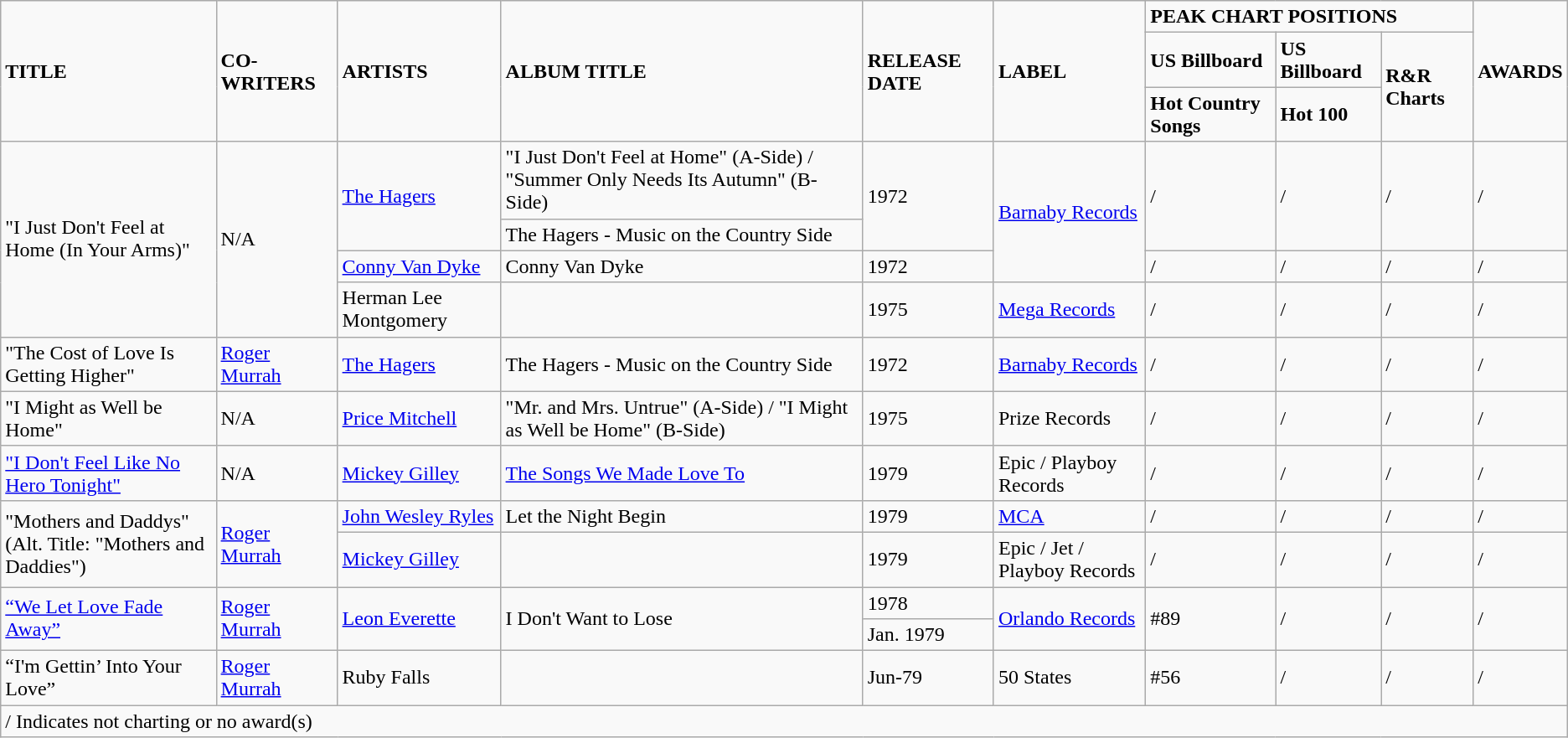<table class="wikitable">
<tr>
<td rowspan="3"><strong>TITLE</strong></td>
<td rowspan="3"><strong>CO-WRITERS</strong></td>
<td rowspan="3"><strong>ARTISTS</strong></td>
<td rowspan="3"><strong>ALBUM TITLE</strong></td>
<td rowspan="3"><strong>RELEASE DATE</strong></td>
<td rowspan="3"><strong>LABEL</strong></td>
<td colspan="3"><strong>PEAK CHART POSITIONS</strong></td>
<td rowspan="3"><strong>AWARDS</strong></td>
</tr>
<tr>
<td><strong>US Billboard</strong></td>
<td><strong>US  Billboard</strong></td>
<td rowspan="2"><strong>R&R Charts</strong></td>
</tr>
<tr>
<td><strong>Hot Country Songs</strong></td>
<td><strong>Hot 100</strong></td>
</tr>
<tr>
<td rowspan="4">"I Just Don't Feel at Home (In Your Arms)"</td>
<td rowspan="4">N/A</td>
<td rowspan="2"><a href='#'>The Hagers</a></td>
<td>"I Just Don't Feel at Home" (A-Side) / "Summer Only Needs Its Autumn" (B-Side)</td>
<td rowspan="2">1972</td>
<td rowspan="3"><a href='#'>Barnaby Records</a></td>
<td rowspan="2">/</td>
<td rowspan="2">/</td>
<td rowspan="2">/</td>
<td rowspan="2">/</td>
</tr>
<tr>
<td>The Hagers - Music on the Country Side</td>
</tr>
<tr>
<td><a href='#'>Conny Van Dyke</a></td>
<td>Conny Van Dyke</td>
<td>1972</td>
<td>/</td>
<td>/</td>
<td>/</td>
<td>/</td>
</tr>
<tr>
<td>Herman Lee Montgomery</td>
<td></td>
<td>1975</td>
<td><a href='#'>Mega Records</a></td>
<td>/</td>
<td>/</td>
<td>/</td>
<td>/</td>
</tr>
<tr>
<td>"The Cost of Love Is Getting Higher"</td>
<td><a href='#'>Roger Murrah</a></td>
<td><a href='#'>The Hagers</a></td>
<td>The  Hagers - Music on the Country Side</td>
<td>1972</td>
<td><a href='#'>Barnaby Records</a></td>
<td>/</td>
<td>/</td>
<td>/</td>
<td>/</td>
</tr>
<tr>
<td>"I Might as Well be Home"</td>
<td>N/A</td>
<td><a href='#'>Price Mitchell</a></td>
<td>"Mr. and Mrs. Untrue" (A-Side) / "I Might as Well be Home" (B-Side)</td>
<td>1975</td>
<td>Prize Records</td>
<td>/</td>
<td>/</td>
<td>/</td>
<td>/</td>
</tr>
<tr>
<td><a href='#'>"I Don't Feel Like No Hero Tonight"</a></td>
<td>N/A</td>
<td><a href='#'>Mickey Gilley</a></td>
<td><a href='#'>The Songs We Made Love To</a></td>
<td>1979</td>
<td>Epic  / Playboy Records</td>
<td>/</td>
<td>/</td>
<td>/</td>
<td>/</td>
</tr>
<tr>
<td rowspan="2">"Mothers and Daddys"<br>(Alt. Title: "Mothers and Daddies")</td>
<td rowspan="2"><a href='#'>Roger Murrah</a></td>
<td><a href='#'>John Wesley Ryles</a></td>
<td>Let the Night Begin</td>
<td>1979</td>
<td><a href='#'>MCA</a></td>
<td>/</td>
<td>/</td>
<td>/</td>
<td>/</td>
</tr>
<tr>
<td><a href='#'>Mickey Gilley</a></td>
<td></td>
<td>1979</td>
<td>Epic  / Jet / Playboy Records</td>
<td>/</td>
<td>/</td>
<td>/</td>
<td>/</td>
</tr>
<tr>
<td rowspan="2"><a href='#'>“We Let Love Fade Away”</a></td>
<td rowspan="2"><a href='#'>Roger Murrah</a></td>
<td rowspan="2"><a href='#'>Leon Everette</a></td>
<td rowspan="2">I  Don't Want to Lose</td>
<td>1978</td>
<td rowspan="2"><a href='#'>Orlando Records</a></td>
<td rowspan="2">#89 </td>
<td rowspan="2">/</td>
<td rowspan="2">/</td>
<td rowspan="2">/</td>
</tr>
<tr>
<td>Jan.  1979</td>
</tr>
<tr>
<td>“I'm Gettin’ Into Your Love”</td>
<td><a href='#'>Roger Murrah</a></td>
<td>Ruby Falls</td>
<td></td>
<td>Jun-79</td>
<td>50 States</td>
<td>#56 </td>
<td>/</td>
<td>/</td>
<td>/</td>
</tr>
<tr>
<td colspan="10">/ Indicates not charting or no award(s)</td>
</tr>
</table>
